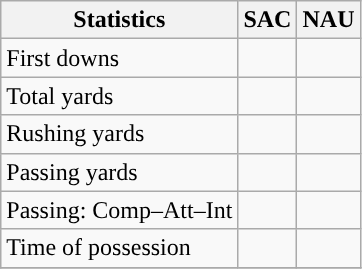<table class="wikitable" style="float: left;">
<tr>
<th>Statistics</th>
<th>SAC</th>
<th>NAU</th>
</tr>
<tr>
<td>First downs</td>
<td></td>
<td></td>
</tr>
<tr>
<td>Total yards</td>
<td></td>
<td></td>
</tr>
<tr>
<td>Rushing yards</td>
<td></td>
<td></td>
</tr>
<tr>
<td>Passing yards</td>
<td></td>
<td></td>
</tr>
<tr>
<td>Passing: Comp–Att–Int</td>
<td></td>
<td></td>
</tr>
<tr>
<td>Time of possession</td>
<td></td>
<td></td>
</tr>
<tr>
</tr>
</table>
